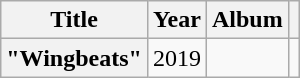<table class="wikitable plainrowheaders" style="text-align:center;">
<tr>
<th scope="col">Title</th>
<th scope="col">Year</th>
<th scope="col">Album</th>
<th scope="col"></th>
</tr>
<tr>
<th scope="row">"Wingbeats"</th>
<td>2019</td>
<td></td>
<td></td>
</tr>
</table>
